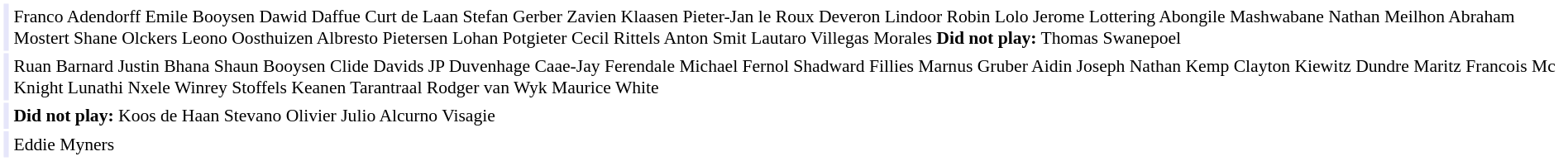<table cellpadding="2" style="border: 1px solid white; font-size:90%;">
<tr>
<td style="text-align:right;" bgcolor="lavender"></td>
<td style="text-align:left;">Franco Adendorff Emile Booysen Dawid Daffue Curt de Laan Stefan Gerber Zavien Klaasen Pieter-Jan le Roux Deveron Lindoor Robin Lolo Jerome Lottering Abongile Mashwabane Nathan Meilhon Abraham Mostert Shane Olckers Leono Oosthuizen Albresto Pietersen Lohan Potgieter Cecil Rittels Anton Smit Lautaro Villegas Morales <strong>Did not play:</strong> Thomas Swanepoel</td>
</tr>
<tr>
<td style="text-align:right;" bgcolor="lavender"></td>
<td style="text-align:left;">Ruan Barnard Justin Bhana Shaun Booysen Clide Davids JP Duvenhage Caae-Jay Ferendale Michael Fernol Shadward Fillies Marnus Gruber Aidin Joseph Nathan Kemp Clayton Kiewitz Dundre Maritz Francois Mc Knight Lunathi Nxele Winrey Stoffels Keanen Tarantraal Rodger van Wyk Maurice White</td>
</tr>
<tr>
<td style="text-align:right;" bgcolor="lavender"></td>
<td style="text-align:left;"><strong>Did not play:</strong> Koos de Haan Stevano Olivier Julio Alcurno Visagie</td>
</tr>
<tr>
<td style="text-align:right;" bgcolor="lavender"></td>
<td style="text-align:left;">Eddie Myners</td>
</tr>
</table>
